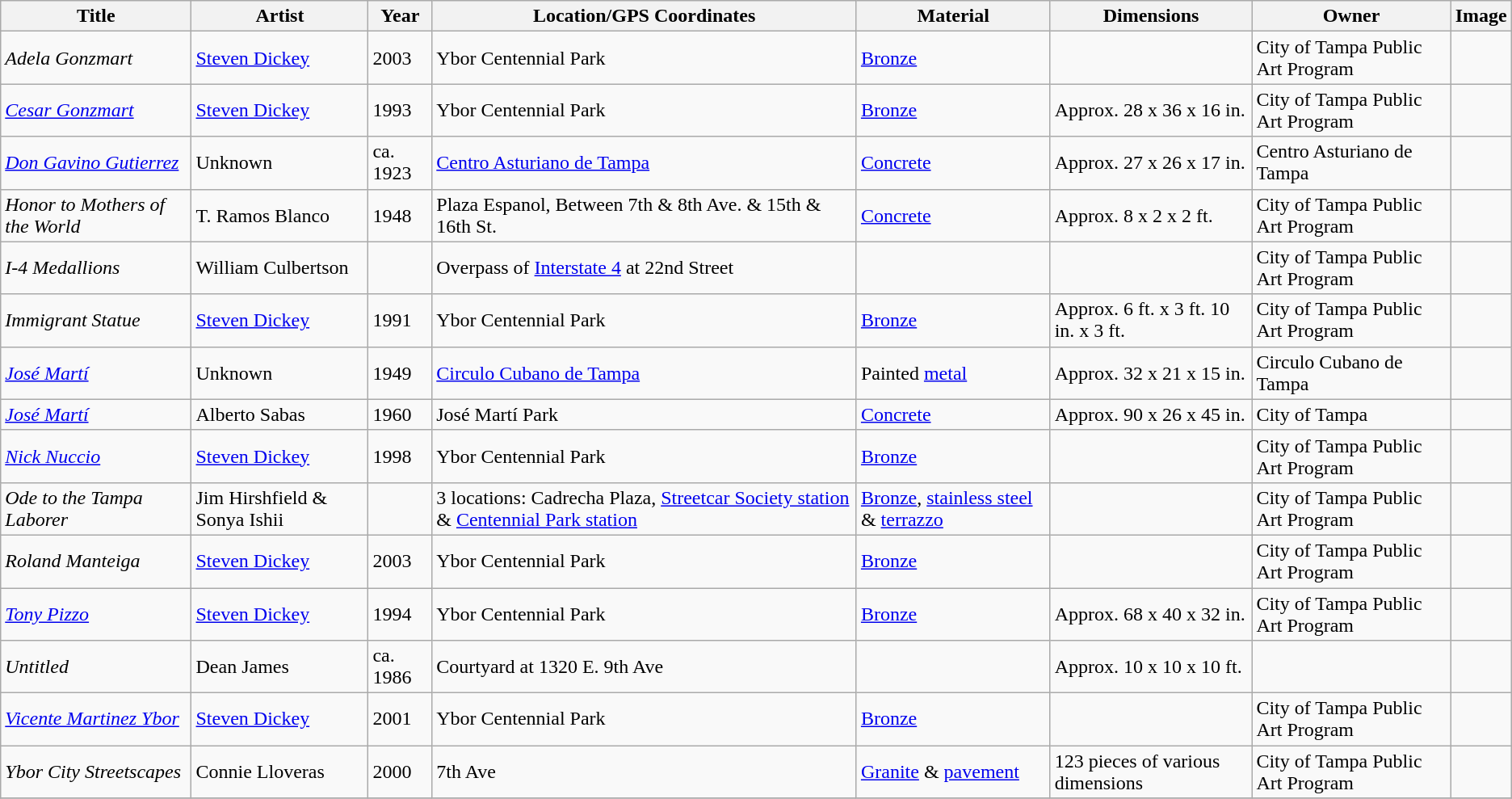<table class="wikitable sortable">
<tr>
<th>Title</th>
<th>Artist</th>
<th>Year</th>
<th>Location/GPS Coordinates</th>
<th>Material</th>
<th>Dimensions</th>
<th>Owner</th>
<th>Image</th>
</tr>
<tr>
<td><em>Adela Gonzmart</em></td>
<td><a href='#'>Steven Dickey</a></td>
<td>2003</td>
<td>Ybor Centennial Park</td>
<td><a href='#'>Bronze</a></td>
<td></td>
<td>City of Tampa Public Art Program</td>
<td></td>
</tr>
<tr>
<td><em><a href='#'>Cesar Gonzmart</a></em></td>
<td><a href='#'>Steven Dickey</a></td>
<td>1993</td>
<td>Ybor Centennial Park</td>
<td><a href='#'>Bronze</a></td>
<td>Approx. 28 x 36 x 16 in.</td>
<td>City of Tampa Public Art Program</td>
<td></td>
</tr>
<tr>
<td><em><a href='#'>Don Gavino Gutierrez</a></em></td>
<td>Unknown</td>
<td>ca. 1923</td>
<td><a href='#'>Centro Asturiano de Tampa</a> </td>
<td><a href='#'>Concrete</a></td>
<td>Approx. 27 x 26 x 17 in.</td>
<td>Centro Asturiano de Tampa</td>
</tr>
<tr>
<td><em>Honor to Mothers of the World</em></td>
<td>T. Ramos Blanco</td>
<td>1948</td>
<td>Plaza Espanol, Between 7th & 8th Ave. & 15th & 16th St.</td>
<td><a href='#'>Concrete</a></td>
<td>Approx. 8 x 2 x 2 ft.</td>
<td>City of Tampa Public Art Program</td>
<td></td>
</tr>
<tr>
<td><em>I-4 Medallions</em></td>
<td>William Culbertson</td>
<td></td>
<td>Overpass of <a href='#'>Interstate 4</a> at 22nd Street</td>
<td></td>
<td></td>
<td>City of Tampa Public Art Program</td>
<td></td>
</tr>
<tr>
<td><em>Immigrant Statue</em></td>
<td><a href='#'>Steven Dickey</a></td>
<td>1991</td>
<td>Ybor Centennial Park</td>
<td><a href='#'>Bronze</a></td>
<td>Approx. 6 ft. x 3 ft. 10 in. x 3 ft.</td>
<td>City of Tampa Public Art Program</td>
<td></td>
</tr>
<tr>
<td><em><a href='#'>José Martí</a></em></td>
<td>Unknown</td>
<td>1949</td>
<td><a href='#'>Circulo Cubano de Tampa</a> </td>
<td>Painted <a href='#'>metal</a></td>
<td>Approx. 32 x 21 x 15 in.</td>
<td>Circulo Cubano de Tampa</td>
<td></td>
</tr>
<tr>
<td><em><a href='#'>José Martí</a></em></td>
<td>Alberto Sabas</td>
<td>1960</td>
<td>José Martí Park<br></td>
<td><a href='#'>Concrete</a></td>
<td>Approx. 90 x 26 x 45 in.</td>
<td>City of Tampa</td>
<td></td>
</tr>
<tr>
<td><em><a href='#'>Nick Nuccio</a></em></td>
<td><a href='#'>Steven Dickey</a></td>
<td>1998</td>
<td>Ybor Centennial Park</td>
<td><a href='#'>Bronze</a></td>
<td></td>
<td>City of Tampa Public Art Program</td>
<td></td>
</tr>
<tr>
<td><em>Ode to the Tampa Laborer</em></td>
<td>Jim Hirshfield & Sonya Ishii</td>
<td></td>
<td>3 locations: Cadrecha Plaza, <a href='#'>Streetcar Society station</a> & <a href='#'>Centennial Park station</a></td>
<td><a href='#'>Bronze</a>, <a href='#'>stainless steel</a> & <a href='#'>terrazzo</a></td>
<td></td>
<td>City of Tampa Public Art Program</td>
<td></td>
</tr>
<tr>
<td><em>Roland Manteiga</em></td>
<td><a href='#'>Steven Dickey</a></td>
<td>2003</td>
<td>Ybor Centennial Park</td>
<td><a href='#'>Bronze</a></td>
<td></td>
<td>City of Tampa Public Art Program</td>
<td></td>
</tr>
<tr>
<td><em><a href='#'>Tony Pizzo</a></em></td>
<td><a href='#'>Steven Dickey</a></td>
<td>1994</td>
<td>Ybor Centennial Park</td>
<td><a href='#'>Bronze</a></td>
<td>Approx. 68 x 40 x 32 in.</td>
<td>City of Tampa Public Art Program</td>
<td></td>
</tr>
<tr>
<td><em>Untitled</em></td>
<td>Dean James</td>
<td>ca. 1986</td>
<td>Courtyard at 1320 E. 9th Ave</td>
<td></td>
<td>Approx. 10 x 10 x 10 ft.</td>
<td></td>
<td></td>
</tr>
<tr>
<td><em><a href='#'>Vicente Martinez Ybor</a></em></td>
<td><a href='#'>Steven Dickey</a></td>
<td>2001</td>
<td>Ybor Centennial Park</td>
<td><a href='#'>Bronze</a></td>
<td></td>
<td>City of Tampa Public Art Program</td>
<td></td>
</tr>
<tr>
<td><em>Ybor City Streetscapes</em></td>
<td>Connie Lloveras</td>
<td>2000</td>
<td>7th Ave</td>
<td><a href='#'>Granite</a> & <a href='#'>pavement</a></td>
<td>123 pieces of various dimensions</td>
<td>City of Tampa Public Art Program</td>
<td></td>
</tr>
<tr>
</tr>
</table>
